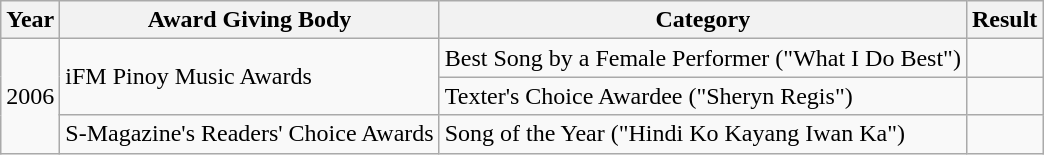<table class="wikitable">
<tr>
<th>Year</th>
<th>Award Giving Body</th>
<th>Category</th>
<th>Result</th>
</tr>
<tr>
<td rowspan="3">2006</td>
<td rowspan="2">iFM Pinoy Music Awards</td>
<td>Best Song by a Female Performer ("What I Do Best")</td>
<td></td>
</tr>
<tr>
<td>Texter's Choice Awardee ("Sheryn Regis")</td>
<td></td>
</tr>
<tr>
<td>S-Magazine's Readers' Choice Awards</td>
<td>Song of the Year ("Hindi Ko Kayang Iwan Ka")</td>
<td></td>
</tr>
</table>
